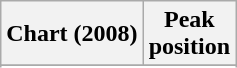<table class="wikitable plainrowheaders sortable" style="text-align:center;" border="1">
<tr>
<th scope="col">Chart (2008)</th>
<th scope="col">Peak<br>position</th>
</tr>
<tr>
</tr>
<tr>
</tr>
</table>
